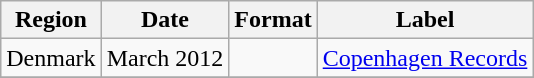<table class=wikitable>
<tr>
<th>Region</th>
<th>Date</th>
<th>Format</th>
<th>Label</th>
</tr>
<tr>
<td>Denmark</td>
<td>March 2012</td>
<td></td>
<td><a href='#'>Copenhagen Records</a></td>
</tr>
<tr>
</tr>
</table>
